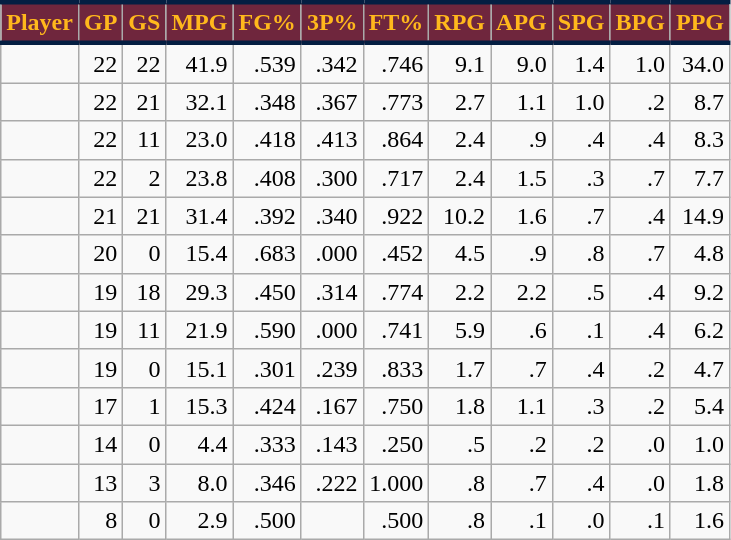<table class="wikitable sortable" style="text-align:right;">
<tr>
<th style="background:#6F263D; color:#FFB81C; border-top:#041E42 3px solid; border-bottom:#041E42 3px solid;">Player</th>
<th style="background:#6F263D; color:#FFB81C; border-top:#041E42 3px solid; border-bottom:#041E42 3px solid;">GP</th>
<th style="background:#6F263D; color:#FFB81C; border-top:#041E42 3px solid; border-bottom:#041E42 3px solid;">GS</th>
<th style="background:#6F263D; color:#FFB81C; border-top:#041E42 3px solid; border-bottom:#041E42 3px solid;">MPG</th>
<th style="background:#6F263D; color:#FFB81C; border-top:#041E42 3px solid; border-bottom:#041E42 3px solid;">FG%</th>
<th style="background:#6F263D; color:#FFB81C; border-top:#041E42 3px solid; border-bottom:#041E42 3px solid;">3P%</th>
<th style="background:#6F263D; color:#FFB81C; border-top:#041E42 3px solid; border-bottom:#041E42 3px solid;">FT%</th>
<th style="background:#6F263D; color:#FFB81C; border-top:#041E42 3px solid; border-bottom:#041E42 3px solid;">RPG</th>
<th style="background:#6F263D; color:#FFB81C; border-top:#041E42 3px solid; border-bottom:#041E42 3px solid;">APG</th>
<th style="background:#6F263D; color:#FFB81C; border-top:#041E42 3px solid; border-bottom:#041E42 3px solid;">SPG</th>
<th style="background:#6F263D; color:#FFB81C; border-top:#041E42 3px solid; border-bottom:#041E42 3px solid;">BPG</th>
<th style="background:#6F263D; color:#FFB81C; border-top:#041E42 3px solid; border-bottom:#041E42 3px solid;">PPG</th>
</tr>
<tr>
<td style="text-align:left;"></td>
<td>22</td>
<td>22</td>
<td>41.9</td>
<td>.539</td>
<td>.342</td>
<td>.746</td>
<td>9.1</td>
<td>9.0</td>
<td>1.4</td>
<td>1.0</td>
<td>34.0</td>
</tr>
<tr>
<td style="text-align:left;"></td>
<td>22</td>
<td>21</td>
<td>32.1</td>
<td>.348</td>
<td>.367</td>
<td>.773</td>
<td>2.7</td>
<td>1.1</td>
<td>1.0</td>
<td>.2</td>
<td>8.7</td>
</tr>
<tr>
<td style="text-align:left;"></td>
<td>22</td>
<td>11</td>
<td>23.0</td>
<td>.418</td>
<td>.413</td>
<td>.864</td>
<td>2.4</td>
<td>.9</td>
<td>.4</td>
<td>.4</td>
<td>8.3</td>
</tr>
<tr>
<td style="text-align:left;"></td>
<td>22</td>
<td>2</td>
<td>23.8</td>
<td>.408</td>
<td>.300</td>
<td>.717</td>
<td>2.4</td>
<td>1.5</td>
<td>.3</td>
<td>.7</td>
<td>7.7</td>
</tr>
<tr>
<td style="text-align:left;"></td>
<td>21</td>
<td>21</td>
<td>31.4</td>
<td>.392</td>
<td>.340</td>
<td>.922</td>
<td>10.2</td>
<td>1.6</td>
<td>.7</td>
<td>.4</td>
<td>14.9</td>
</tr>
<tr>
<td style="text-align:left;"></td>
<td>20</td>
<td>0</td>
<td>15.4</td>
<td>.683</td>
<td>.000</td>
<td>.452</td>
<td>4.5</td>
<td>.9</td>
<td>.8</td>
<td>.7</td>
<td>4.8</td>
</tr>
<tr>
<td style="text-align:left;"></td>
<td>19</td>
<td>18</td>
<td>29.3</td>
<td>.450</td>
<td>.314</td>
<td>.774</td>
<td>2.2</td>
<td>2.2</td>
<td>.5</td>
<td>.4</td>
<td>9.2</td>
</tr>
<tr>
<td style="text-align:left;"></td>
<td>19</td>
<td>11</td>
<td>21.9</td>
<td>.590</td>
<td>.000</td>
<td>.741</td>
<td>5.9</td>
<td>.6</td>
<td>.1</td>
<td>.4</td>
<td>6.2</td>
</tr>
<tr>
<td style="text-align:left;"></td>
<td>19</td>
<td>0</td>
<td>15.1</td>
<td>.301</td>
<td>.239</td>
<td>.833</td>
<td>1.7</td>
<td>.7</td>
<td>.4</td>
<td>.2</td>
<td>4.7</td>
</tr>
<tr>
<td style="text-align:left;"></td>
<td>17</td>
<td>1</td>
<td>15.3</td>
<td>.424</td>
<td>.167</td>
<td>.750</td>
<td>1.8</td>
<td>1.1</td>
<td>.3</td>
<td>.2</td>
<td>5.4</td>
</tr>
<tr>
<td style="text-align:left;"></td>
<td>14</td>
<td>0</td>
<td>4.4</td>
<td>.333</td>
<td>.143</td>
<td>.250</td>
<td>.5</td>
<td>.2</td>
<td>.2</td>
<td>.0</td>
<td>1.0</td>
</tr>
<tr>
<td style="text-align:left;"></td>
<td>13</td>
<td>3</td>
<td>8.0</td>
<td>.346</td>
<td>.222</td>
<td>1.000</td>
<td>.8</td>
<td>.7</td>
<td>.4</td>
<td>.0</td>
<td>1.8</td>
</tr>
<tr>
<td style="text-align:left;"></td>
<td>8</td>
<td>0</td>
<td>2.9</td>
<td>.500</td>
<td></td>
<td>.500</td>
<td>.8</td>
<td>.1</td>
<td>.0</td>
<td>.1</td>
<td>1.6</td>
</tr>
</table>
